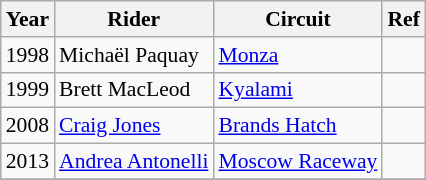<table class="wikitable sortable mw-collapsible" border="1" style="font-size: 90%">
<tr>
<th>Year</th>
<th>Rider</th>
<th>Circuit</th>
<th>Ref</th>
</tr>
<tr>
<td>1998</td>
<td> Michaël Paquay</td>
<td><a href='#'>Monza</a></td>
<td></td>
</tr>
<tr>
<td>1999</td>
<td> Brett MacLeod</td>
<td><a href='#'>Kyalami</a></td>
<td></td>
</tr>
<tr>
<td>2008</td>
<td> <a href='#'>Craig Jones</a></td>
<td><a href='#'>Brands Hatch</a></td>
<td></td>
</tr>
<tr>
<td>2013</td>
<td> <a href='#'>Andrea Antonelli</a></td>
<td><a href='#'>Moscow Raceway</a></td>
<td></td>
</tr>
<tr>
</tr>
</table>
